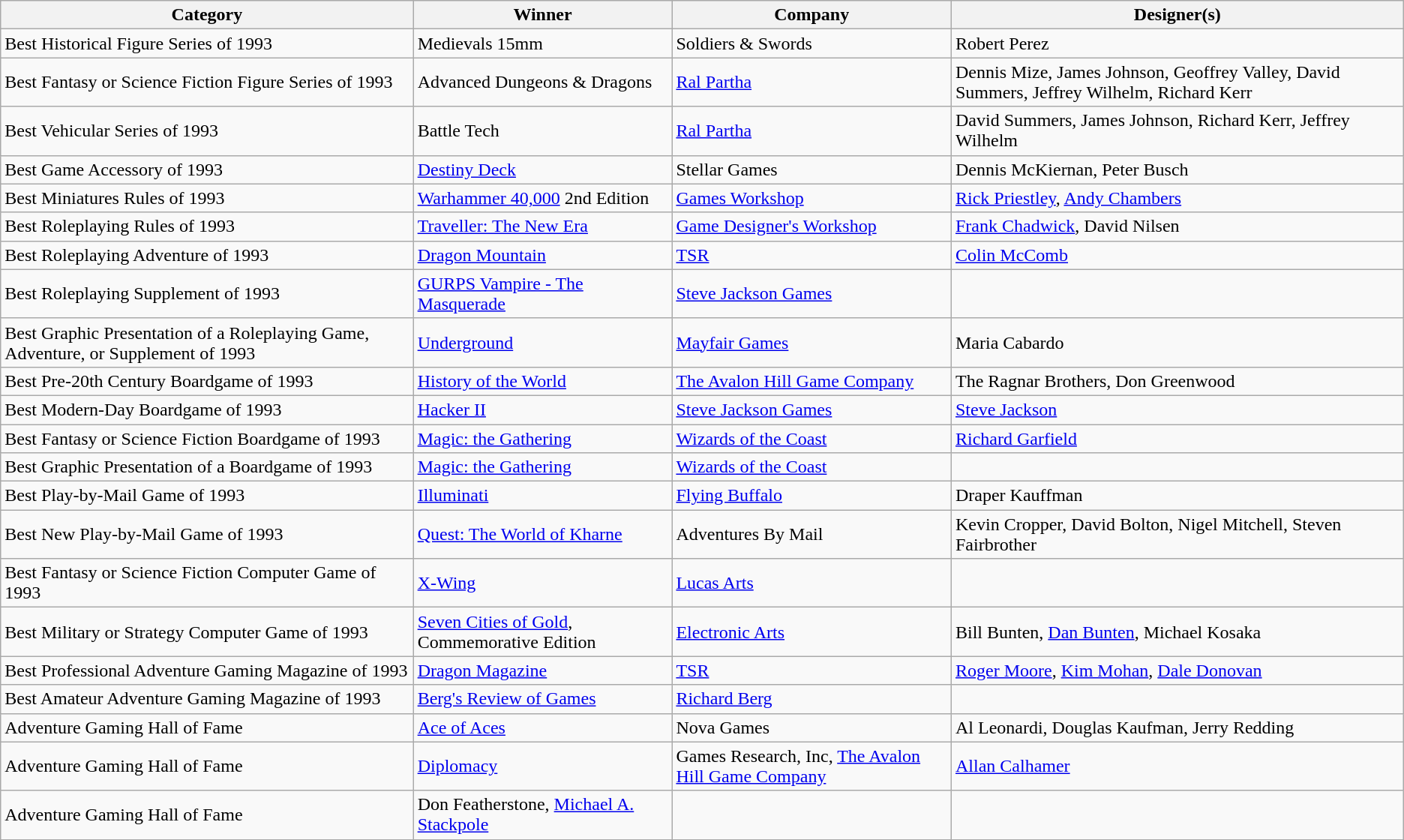<table class="wikitable">
<tr>
<th>Category</th>
<th>Winner</th>
<th>Company</th>
<th>Designer(s)</th>
</tr>
<tr>
<td>Best Historical Figure Series of 1993</td>
<td>Medievals 15mm</td>
<td>Soldiers & Swords</td>
<td>Robert Perez</td>
</tr>
<tr>
<td>Best Fantasy or Science Fiction Figure Series of 1993</td>
<td>Advanced Dungeons & Dragons</td>
<td><a href='#'>Ral Partha</a></td>
<td>Dennis Mize, James Johnson, Geoffrey Valley, David Summers, Jeffrey Wilhelm, Richard Kerr</td>
</tr>
<tr>
<td>Best Vehicular Series of 1993</td>
<td>Battle Tech</td>
<td><a href='#'>Ral Partha</a></td>
<td>David Summers, James Johnson, Richard Kerr, Jeffrey Wilhelm</td>
</tr>
<tr>
<td>Best Game Accessory of 1993</td>
<td><a href='#'>Destiny Deck</a></td>
<td>Stellar Games</td>
<td>Dennis McKiernan, Peter Busch</td>
</tr>
<tr>
<td>Best Miniatures Rules of 1993</td>
<td><a href='#'>Warhammer 40,000</a> 2nd Edition</td>
<td><a href='#'>Games Workshop</a></td>
<td><a href='#'>Rick Priestley</a>, <a href='#'>Andy Chambers</a></td>
</tr>
<tr>
<td>Best Roleplaying Rules of 1993</td>
<td><a href='#'>Traveller: The New Era</a></td>
<td><a href='#'>Game Designer's Workshop</a></td>
<td><a href='#'>Frank Chadwick</a>, David Nilsen</td>
</tr>
<tr>
<td>Best Roleplaying Adventure of 1993</td>
<td><a href='#'>Dragon Mountain</a></td>
<td><a href='#'>TSR</a></td>
<td><a href='#'>Colin McComb</a></td>
</tr>
<tr>
<td>Best Roleplaying Supplement of 1993</td>
<td><a href='#'>GURPS Vampire - The Masquerade</a></td>
<td><a href='#'>Steve Jackson Games</a></td>
<td></td>
</tr>
<tr>
<td>Best Graphic Presentation of a Roleplaying Game, Adventure, or Supplement of 1993</td>
<td><a href='#'>Underground</a></td>
<td><a href='#'>Mayfair Games</a></td>
<td>Maria Cabardo</td>
</tr>
<tr>
<td>Best Pre-20th Century Boardgame of 1993</td>
<td><a href='#'>History of the World</a></td>
<td><a href='#'>The Avalon Hill Game Company</a></td>
<td>The Ragnar Brothers, Don Greenwood</td>
</tr>
<tr>
<td>Best Modern-Day Boardgame of 1993</td>
<td><a href='#'>Hacker II</a></td>
<td><a href='#'>Steve Jackson Games</a></td>
<td><a href='#'>Steve Jackson</a></td>
</tr>
<tr>
<td>Best Fantasy or Science Fiction Boardgame of 1993</td>
<td><a href='#'>Magic: the Gathering</a></td>
<td><a href='#'>Wizards of the Coast</a></td>
<td><a href='#'>Richard Garfield</a></td>
</tr>
<tr>
<td>Best Graphic Presentation of a Boardgame of 1993</td>
<td><a href='#'>Magic: the Gathering</a></td>
<td><a href='#'>Wizards of the Coast</a></td>
<td></td>
</tr>
<tr>
<td>Best Play-by-Mail Game of 1993</td>
<td><a href='#'>Illuminati</a></td>
<td><a href='#'>Flying Buffalo</a></td>
<td>Draper Kauffman</td>
</tr>
<tr>
<td>Best New Play-by-Mail Game of 1993</td>
<td><a href='#'>Quest: The World of Kharne</a></td>
<td>Adventures By Mail</td>
<td>Kevin Cropper, David Bolton, Nigel Mitchell, Steven Fairbrother</td>
</tr>
<tr>
<td>Best Fantasy or Science Fiction Computer Game of 1993</td>
<td><a href='#'>X-Wing</a></td>
<td><a href='#'>Lucas Arts</a></td>
<td></td>
</tr>
<tr>
<td>Best Military or Strategy Computer Game of 1993</td>
<td><a href='#'>Seven Cities of Gold</a>, Commemorative Edition</td>
<td><a href='#'>Electronic Arts</a></td>
<td>Bill Bunten, <a href='#'>Dan Bunten</a>, Michael Kosaka</td>
</tr>
<tr>
<td>Best Professional Adventure Gaming Magazine of 1993</td>
<td><a href='#'>Dragon Magazine</a></td>
<td><a href='#'>TSR</a></td>
<td><a href='#'>Roger Moore</a>, <a href='#'>Kim Mohan</a>, <a href='#'>Dale Donovan</a></td>
</tr>
<tr>
<td>Best Amateur Adventure Gaming Magazine of 1993</td>
<td><a href='#'>Berg's Review of Games</a></td>
<td><a href='#'>Richard Berg</a></td>
<td></td>
</tr>
<tr>
<td>Adventure Gaming Hall of Fame</td>
<td><a href='#'>Ace of Aces</a></td>
<td>Nova Games</td>
<td>Al Leonardi, Douglas Kaufman, Jerry Redding</td>
</tr>
<tr>
<td>Adventure Gaming Hall of Fame</td>
<td><a href='#'>Diplomacy</a></td>
<td>Games Research, Inc, <a href='#'>The Avalon Hill Game Company</a></td>
<td><a href='#'>Allan Calhamer</a></td>
</tr>
<tr>
<td>Adventure Gaming Hall of Fame</td>
<td>Don Featherstone, <a href='#'>Michael A. Stackpole</a></td>
<td></td>
<td></td>
</tr>
<tr>
</tr>
</table>
